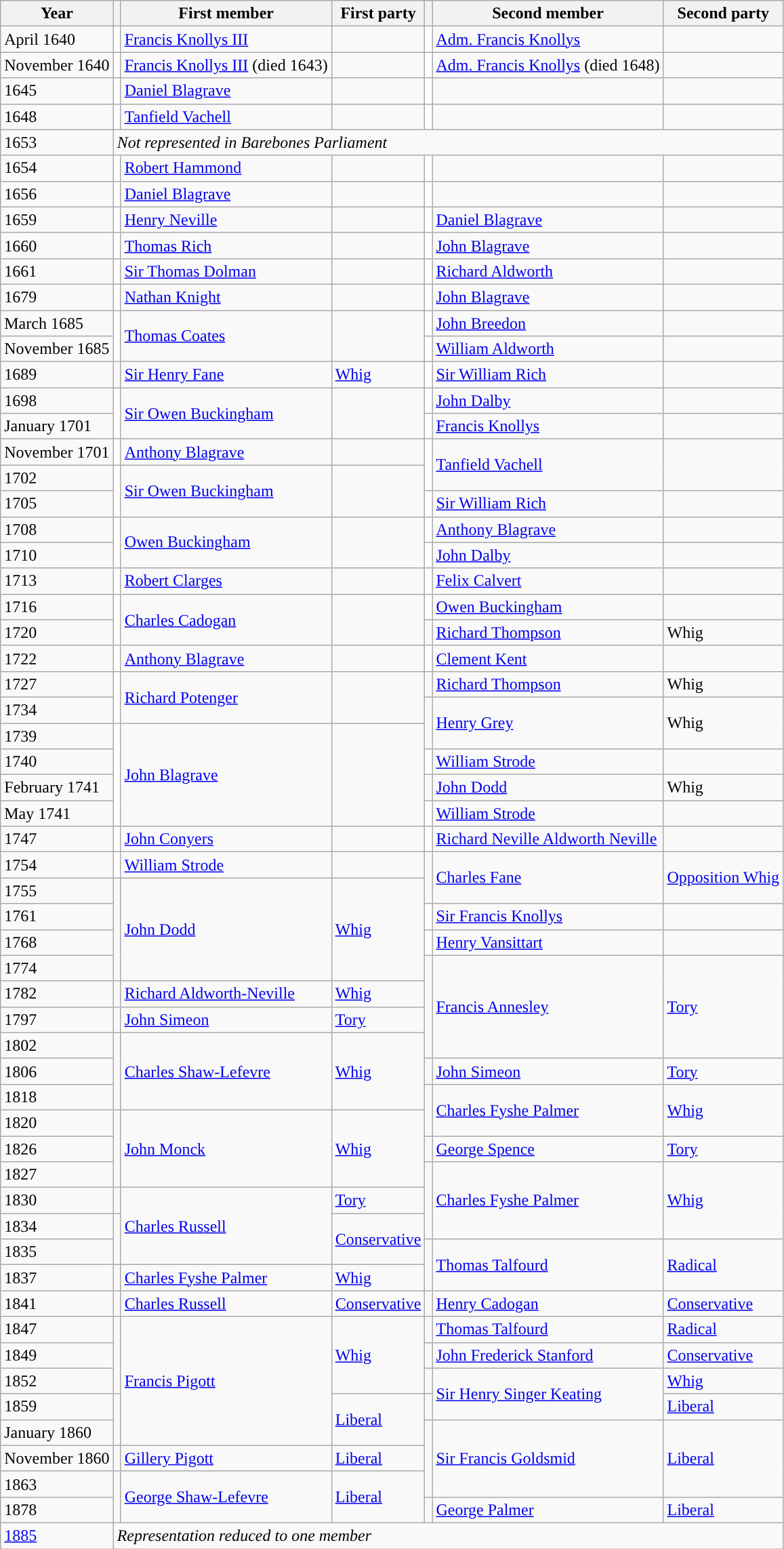<table class="wikitable">
<tr>
<th>Year</th>
<th></th>
<th>First member</th>
<th>First party</th>
<th></th>
<th>Second member</th>
<th>Second party</th>
</tr>
<tr>
<td>April 1640</td>
<td style="color:inherit;background-color: white"></td>
<td><a href='#'>Francis Knollys III</a></td>
<td></td>
<td style="color:inherit;background-color: white"></td>
<td><a href='#'>Adm. Francis Knollys</a></td>
<td></td>
</tr>
<tr>
<td>November 1640</td>
<td style="color:inherit;background-color: white"></td>
<td><a href='#'>Francis Knollys III</a> (died 1643)</td>
<td></td>
<td style="color:inherit;background-color: white"></td>
<td><a href='#'>Adm. Francis Knollys</a> (died 1648)</td>
<td></td>
</tr>
<tr>
<td>1645</td>
<td style="color:inherit;background-color: white"></td>
<td><a href='#'>Daniel Blagrave</a></td>
<td></td>
<td style="color:inherit;background-color: white"></td>
<td></td>
<td></td>
</tr>
<tr>
<td>1648</td>
<td style="color:inherit;background-color: white"></td>
<td><a href='#'>Tanfield Vachell</a></td>
<td></td>
<td style="color:inherit;background-color: white"></td>
<td></td>
<td></td>
</tr>
<tr>
<td>1653</td>
<td colspan = "6"><em>Not represented in Barebones Parliament</em></td>
</tr>
<tr>
<td>1654</td>
<td style="color:inherit;background-color: white"></td>
<td><a href='#'>Robert Hammond</a></td>
<td></td>
<td style="color:inherit;background-color: white"></td>
<td></td>
<td></td>
</tr>
<tr>
<td>1656</td>
<td style="color:inherit;background-color: white"></td>
<td><a href='#'>Daniel Blagrave</a></td>
<td></td>
<td style="color:inherit;background-color: white"></td>
<td></td>
<td></td>
</tr>
<tr>
<td>1659</td>
<td style="color:inherit;background-color: white"></td>
<td><a href='#'>Henry Neville</a></td>
<td></td>
<td style="color:inherit;background-color: white"></td>
<td><a href='#'>Daniel Blagrave</a></td>
</tr>
<tr>
<td>1660</td>
<td style="color:inherit;background-color: white"></td>
<td><a href='#'>Thomas Rich</a></td>
<td></td>
<td style="color:inherit;background-color: white"></td>
<td><a href='#'>John Blagrave</a></td>
<td></td>
</tr>
<tr>
<td>1661</td>
<td style="color:inherit;background-color: white"></td>
<td><a href='#'>Sir Thomas Dolman</a></td>
<td></td>
<td style="color:inherit;background-color: white"></td>
<td><a href='#'>Richard Aldworth</a></td>
<td></td>
</tr>
<tr>
<td>1679</td>
<td style="color:inherit;background-color: white"></td>
<td><a href='#'>Nathan Knight</a></td>
<td></td>
<td style="color:inherit;background-color: white"></td>
<td><a href='#'>John Blagrave</a></td>
<td></td>
</tr>
<tr>
<td>March 1685</td>
<td rowspan="2" style="color:inherit;background-color: white"></td>
<td rowspan="2"><a href='#'>Thomas Coates</a></td>
<td rowspan="2"></td>
<td style="color:inherit;background-color: white"></td>
<td><a href='#'>John Breedon</a></td>
<td></td>
</tr>
<tr>
<td>November 1685</td>
<td style="color:inherit;background-color: white"></td>
<td><a href='#'>William Aldworth</a></td>
<td></td>
</tr>
<tr>
<td>1689</td>
<td style="color:inherit;background-color: "></td>
<td><a href='#'>Sir Henry Fane</a></td>
<td><a href='#'>Whig</a></td>
<td style="color:inherit;background-color: white"></td>
<td><a href='#'>Sir William Rich</a></td>
<td></td>
</tr>
<tr>
<td>1698</td>
<td rowspan="2" style="color:inherit;background-color: white"></td>
<td rowspan="2"><a href='#'>Sir Owen Buckingham</a></td>
<td rowspan="2"></td>
<td style="color:inherit;background-color: white"></td>
<td><a href='#'>John Dalby</a></td>
<td></td>
</tr>
<tr>
<td>January 1701</td>
<td style="color:inherit;background-color: white"></td>
<td><a href='#'>Francis Knollys</a></td>
<td></td>
</tr>
<tr>
<td>November 1701</td>
<td style="color:inherit;background-color: white"></td>
<td><a href='#'>Anthony Blagrave</a></td>
<td></td>
<td rowspan="2" style="color:inherit;background-color: white"></td>
<td rowspan="2"><a href='#'>Tanfield Vachell</a></td>
<td rowspan="2"></td>
</tr>
<tr>
<td>1702</td>
<td rowspan="2" style="color:inherit;background-color: white"></td>
<td rowspan="2"><a href='#'>Sir Owen Buckingham</a></td>
<td rowspan="2"></td>
</tr>
<tr>
<td>1705</td>
<td style="color:inherit;background-color: white"></td>
<td><a href='#'>Sir William Rich</a></td>
<td></td>
</tr>
<tr>
<td>1708</td>
<td rowspan="2" style="color:inherit;background-color: white"></td>
<td rowspan="2"><a href='#'>Owen Buckingham</a></td>
<td rowspan="2"></td>
<td style="color:inherit;background-color: white"></td>
<td><a href='#'>Anthony Blagrave</a></td>
<td></td>
</tr>
<tr>
<td>1710</td>
<td style="color:inherit;background-color: white"></td>
<td><a href='#'>John Dalby</a></td>
<td></td>
</tr>
<tr>
<td>1713</td>
<td style="color:inherit;background-color: white"></td>
<td><a href='#'>Robert Clarges</a></td>
<td></td>
<td style="color:inherit;background-color: white"></td>
<td><a href='#'>Felix Calvert</a></td>
<td></td>
</tr>
<tr>
<td>1716</td>
<td rowspan="2" style="color:inherit;background-color: white"></td>
<td rowspan="2"><a href='#'>Charles Cadogan</a></td>
<td rowspan="2"></td>
<td style="color:inherit;background-color: white"></td>
<td><a href='#'>Owen Buckingham</a></td>
<td></td>
</tr>
<tr>
<td>1720</td>
<td style="color:inherit;background-color: "></td>
<td><a href='#'>Richard Thompson</a></td>
<td>Whig</td>
</tr>
<tr>
<td>1722</td>
<td style="color:inherit;background-color: white"></td>
<td><a href='#'>Anthony Blagrave</a></td>
<td></td>
<td style="color:inherit;background-color: white"></td>
<td><a href='#'>Clement Kent</a></td>
<td></td>
</tr>
<tr>
<td>1727</td>
<td rowspan="2" style="color:inherit;background-color: white"></td>
<td rowspan="2"><a href='#'>Richard Potenger</a></td>
<td rowspan="2"></td>
<td style="color:inherit;background-color: "></td>
<td><a href='#'>Richard Thompson</a></td>
<td>Whig</td>
</tr>
<tr>
<td>1734</td>
<td rowspan="2" style="color:inherit;background-color: "></td>
<td rowspan="2"><a href='#'>Henry Grey</a></td>
<td rowspan="2">Whig</td>
</tr>
<tr>
<td>1739</td>
<td rowspan="4" style="color:inherit;background-color: white"></td>
<td rowspan="4"><a href='#'>John Blagrave</a></td>
<td rowspan="4"></td>
</tr>
<tr>
<td>1740</td>
<td style="color:inherit;background-color: white"></td>
<td><a href='#'>William Strode</a></td>
<td></td>
</tr>
<tr>
<td>February 1741</td>
<td style="color:inherit;background-color: "></td>
<td><a href='#'>John Dodd</a></td>
<td>Whig</td>
</tr>
<tr>
<td>May 1741</td>
<td style="color:inherit;background-color: white"></td>
<td><a href='#'>William Strode</a></td>
<td></td>
</tr>
<tr>
<td>1747</td>
<td style="color:inherit;background-color: white"></td>
<td><a href='#'>John Conyers</a></td>
<td></td>
<td style="color:inherit;background-color: white"></td>
<td><a href='#'>Richard Neville Aldworth Neville</a></td>
<td></td>
</tr>
<tr>
<td>1754</td>
<td style="color:inherit;background-color: white"></td>
<td><a href='#'>William Strode</a></td>
<td></td>
<td rowspan="2" style="color:inherit;background-color: "></td>
<td rowspan="2"><a href='#'>Charles Fane</a></td>
<td rowspan="2"><a href='#'>Opposition Whig</a></td>
</tr>
<tr>
<td>1755</td>
<td rowspan="4" style="color:inherit;background-color: "></td>
<td rowspan="4"><a href='#'>John Dodd</a></td>
<td rowspan="4"><a href='#'>Whig</a></td>
</tr>
<tr>
<td>1761</td>
<td style="color:inherit;background-color: white"></td>
<td><a href='#'>Sir Francis Knollys</a></td>
<td></td>
</tr>
<tr>
<td>1768</td>
<td style="color:inherit;background-color: white"></td>
<td><a href='#'>Henry Vansittart</a></td>
<td></td>
</tr>
<tr>
<td>1774</td>
<td rowspan="4" style="color:inherit;background-color: "></td>
<td rowspan="4"><a href='#'>Francis Annesley</a></td>
<td rowspan="4"><a href='#'>Tory</a></td>
</tr>
<tr>
<td>1782</td>
<td style="color:inherit;background-color: "></td>
<td><a href='#'>Richard Aldworth-Neville</a></td>
<td><a href='#'>Whig</a></td>
</tr>
<tr>
<td>1797</td>
<td style="color:inherit;background-color: "></td>
<td><a href='#'>John Simeon</a></td>
<td><a href='#'>Tory</a></td>
</tr>
<tr>
<td>1802</td>
<td rowspan="3" style="color:inherit;background-color: "></td>
<td rowspan="3"><a href='#'>Charles Shaw-Lefevre</a></td>
<td rowspan="3"><a href='#'>Whig</a></td>
</tr>
<tr>
<td>1806</td>
<td style="color:inherit;background-color: "></td>
<td><a href='#'>John Simeon</a></td>
<td><a href='#'>Tory</a></td>
</tr>
<tr>
<td>1818</td>
<td rowspan="2" style="color:inherit;background-color: "></td>
<td rowspan="2"><a href='#'>Charles Fyshe Palmer</a></td>
<td rowspan="2"><a href='#'>Whig</a></td>
</tr>
<tr>
<td>1820</td>
<td rowspan="3" style="color:inherit;background-color: "></td>
<td rowspan="3"><a href='#'>John Monck</a></td>
<td rowspan="3"><a href='#'>Whig</a></td>
</tr>
<tr>
<td>1826</td>
<td style="color:inherit;background-color: "></td>
<td><a href='#'>George Spence</a></td>
<td><a href='#'>Tory</a></td>
</tr>
<tr>
<td>1827</td>
<td rowspan="3" style="color:inherit;background-color: "></td>
<td rowspan="3"><a href='#'>Charles Fyshe Palmer</a></td>
<td rowspan="3"><a href='#'>Whig</a></td>
</tr>
<tr>
<td>1830</td>
<td style="color:inherit;background-color: "></td>
<td rowspan="3"><a href='#'>Charles Russell</a></td>
<td><a href='#'>Tory</a></td>
</tr>
<tr>
<td>1834</td>
<td rowspan="2" style="color:inherit;background-color: "></td>
<td rowspan="2"><a href='#'>Conservative</a></td>
</tr>
<tr>
<td>1835</td>
<td rowspan="2" style="color:inherit;background-color: "></td>
<td rowspan="2"><a href='#'>Thomas Talfourd</a></td>
<td rowspan="2"><a href='#'>Radical</a></td>
</tr>
<tr>
<td>1837</td>
<td style="color:inherit;background-color: "></td>
<td><a href='#'>Charles Fyshe Palmer</a></td>
<td><a href='#'>Whig</a></td>
</tr>
<tr>
<td>1841</td>
<td style="color:inherit;background-color: "></td>
<td><a href='#'>Charles Russell</a></td>
<td><a href='#'>Conservative</a></td>
<td style="color:inherit;background-color: "></td>
<td><a href='#'>Henry Cadogan</a></td>
<td><a href='#'>Conservative</a></td>
</tr>
<tr>
<td>1847</td>
<td rowspan="3" style="color:inherit;background-color: "></td>
<td rowspan="5"><a href='#'>Francis Pigott</a></td>
<td rowspan="3"><a href='#'>Whig</a></td>
<td style="color:inherit;background-color: "></td>
<td><a href='#'>Thomas Talfourd</a></td>
<td><a href='#'>Radical</a></td>
</tr>
<tr>
<td>1849</td>
<td style="color:inherit;background-color: "></td>
<td><a href='#'>John Frederick Stanford</a></td>
<td><a href='#'>Conservative</a></td>
</tr>
<tr>
<td>1852</td>
<td style="color:inherit;background-color: "></td>
<td rowspan="2"><a href='#'>Sir Henry Singer Keating</a></td>
<td><a href='#'>Whig</a></td>
</tr>
<tr>
<td>1859</td>
<td rowspan="2" style="color:inherit;background-color: "></td>
<td rowspan="2"><a href='#'>Liberal</a></td>
<td style="color:inherit;background-color: "></td>
<td><a href='#'>Liberal</a></td>
</tr>
<tr>
<td>January 1860</td>
<td rowspan="3" style="color:inherit;background-color: "></td>
<td rowspan="3"><a href='#'>Sir Francis Goldsmid</a></td>
<td rowspan="3"><a href='#'>Liberal</a></td>
</tr>
<tr>
<td>November 1860</td>
<td style="color:inherit;background-color: "></td>
<td><a href='#'>Gillery Pigott</a></td>
<td><a href='#'>Liberal</a></td>
</tr>
<tr>
<td>1863</td>
<td rowspan="2" style="color:inherit;background-color: "></td>
<td rowspan="2"><a href='#'>George Shaw-Lefevre</a></td>
<td rowspan="2"><a href='#'>Liberal</a></td>
</tr>
<tr>
<td>1878</td>
<td style="color:inherit;background-color: "></td>
<td><a href='#'>George Palmer</a></td>
<td><a href='#'>Liberal</a></td>
</tr>
<tr>
<td><a href='#'>1885</a></td>
<td colspan="6"><em>Representation reduced to one member</em></td>
</tr>
</table>
